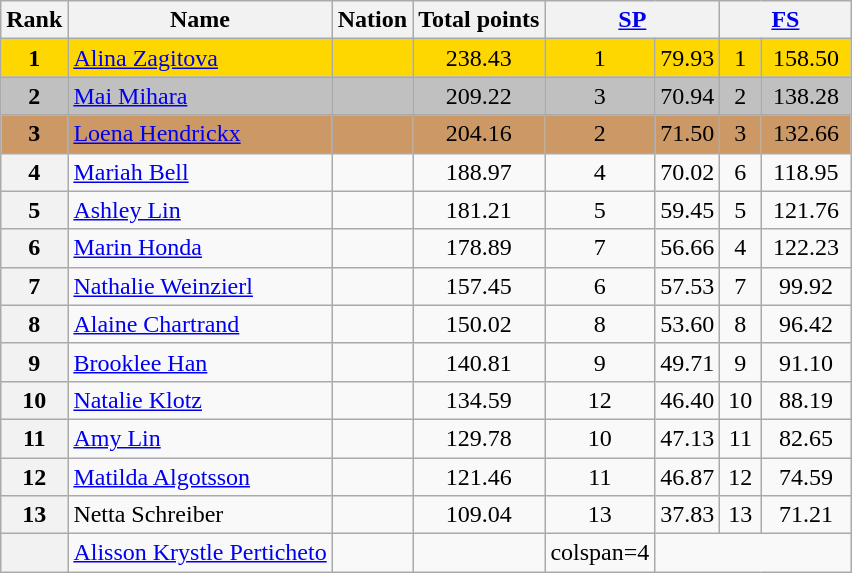<table class="wikitable sortable">
<tr>
<th>Rank</th>
<th>Name</th>
<th>Nation</th>
<th>Total points</th>
<th colspan="2" width="80px"><a href='#'>SP</a></th>
<th colspan="2" width="80px"><a href='#'>FS</a></th>
</tr>
<tr bgcolor="gold">
<td align="center"><strong>1</strong></td>
<td><a href='#'>Alina Zagitova</a></td>
<td></td>
<td align="center">238.43</td>
<td align="center">1</td>
<td align="center">79.93</td>
<td align="center">1</td>
<td align="center">158.50</td>
</tr>
<tr bgcolor="silver">
<td align="center"><strong>2</strong></td>
<td><a href='#'>Mai Mihara</a></td>
<td></td>
<td align="center">209.22</td>
<td align="center">3</td>
<td align="center">70.94</td>
<td align="center">2</td>
<td align="center">138.28</td>
</tr>
<tr bgcolor="cc9966">
<td align="center"><strong>3</strong></td>
<td><a href='#'>Loena Hendrickx</a></td>
<td></td>
<td align="center">204.16</td>
<td align="center">2</td>
<td align="center">71.50</td>
<td align="center">3</td>
<td align="center">132.66</td>
</tr>
<tr>
<th>4</th>
<td><a href='#'>Mariah Bell</a></td>
<td></td>
<td align="center">188.97</td>
<td align="center">4</td>
<td align="center">70.02</td>
<td align="center">6</td>
<td align="center">118.95</td>
</tr>
<tr>
<th>5</th>
<td><a href='#'>Ashley Lin</a></td>
<td></td>
<td align="center">181.21</td>
<td align="center">5</td>
<td align="center">59.45</td>
<td align="center">5</td>
<td align="center">121.76</td>
</tr>
<tr>
<th>6</th>
<td><a href='#'>Marin Honda</a></td>
<td></td>
<td align="center">178.89</td>
<td align="center">7</td>
<td align="center">56.66</td>
<td align="center">4</td>
<td align="center">122.23</td>
</tr>
<tr>
<th>7</th>
<td><a href='#'>Nathalie Weinzierl</a></td>
<td></td>
<td align="center">157.45</td>
<td align="center">6</td>
<td align="center">57.53</td>
<td align="center">7</td>
<td align="center">99.92</td>
</tr>
<tr>
<th>8</th>
<td><a href='#'>Alaine Chartrand</a></td>
<td></td>
<td align="center">150.02</td>
<td align="center">8</td>
<td align="center">53.60</td>
<td align="center">8</td>
<td align="center">96.42</td>
</tr>
<tr>
<th>9</th>
<td><a href='#'>Brooklee Han</a></td>
<td></td>
<td align="center">140.81</td>
<td align="center">9</td>
<td align="center">49.71</td>
<td align="center">9</td>
<td align="center">91.10</td>
</tr>
<tr>
<th>10</th>
<td><a href='#'>Natalie Klotz</a></td>
<td></td>
<td align="center">134.59</td>
<td align="center">12</td>
<td align="center">46.40</td>
<td align="center">10</td>
<td align="center">88.19</td>
</tr>
<tr>
<th>11</th>
<td><a href='#'>Amy Lin</a></td>
<td></td>
<td align="center">129.78</td>
<td align="center">10</td>
<td align="center">47.13</td>
<td align="center">11</td>
<td align="center">82.65</td>
</tr>
<tr>
<th>12</th>
<td><a href='#'>Matilda Algotsson</a></td>
<td></td>
<td align="center">121.46</td>
<td align="center">11</td>
<td align="center">46.87</td>
<td align="center">12</td>
<td align="center">74.59</td>
</tr>
<tr>
<th>13</th>
<td>Netta Schreiber</td>
<td></td>
<td align="center">109.04</td>
<td align="center">13</td>
<td align="center">37.83</td>
<td align="center">13</td>
<td align="center">71.21</td>
</tr>
<tr>
<th></th>
<td><a href='#'>Alisson Krystle Perticheto</a></td>
<td></td>
<td></td>
<td>colspan=4 </td>
</tr>
</table>
